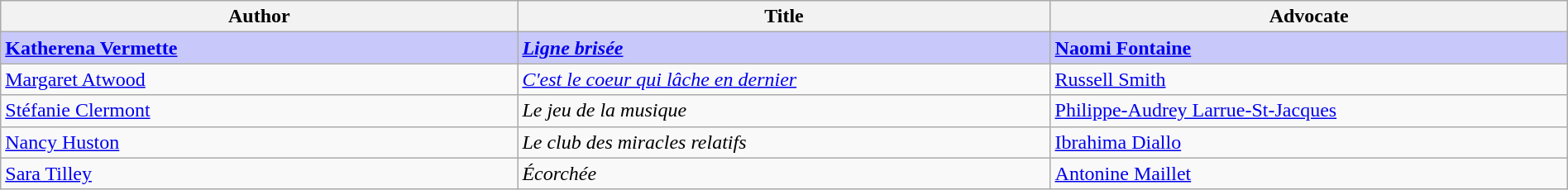<table class="wikitable" style="width:100%;">
<tr>
<th width=33%>Author</th>
<th width=34%>Title</th>
<th width=34%>Advocate</th>
</tr>
<tr>
<td style="background:#C8C8FA"><strong><a href='#'>Katherena Vermette</a></strong></td>
<td style="background:#C8C8FA"><strong><em><a href='#'>Ligne brisée</a></em></strong></td>
<td style="background:#C8C8FA"><strong><a href='#'>Naomi Fontaine</a></strong></td>
</tr>
<tr>
<td><a href='#'>Margaret Atwood</a></td>
<td><em><a href='#'>C'est le coeur qui lâche en dernier</a></em></td>
<td><a href='#'>Russell Smith</a></td>
</tr>
<tr>
<td><a href='#'>Stéfanie Clermont</a></td>
<td><em>Le jeu de la musique</em></td>
<td><a href='#'>Philippe-Audrey Larrue-St-Jacques</a></td>
</tr>
<tr>
<td><a href='#'>Nancy Huston</a></td>
<td><em>Le club des miracles relatifs</em></td>
<td><a href='#'>Ibrahima Diallo</a></td>
</tr>
<tr>
<td><a href='#'>Sara Tilley</a></td>
<td><em>Écorchée</em></td>
<td><a href='#'>Antonine Maillet</a></td>
</tr>
</table>
